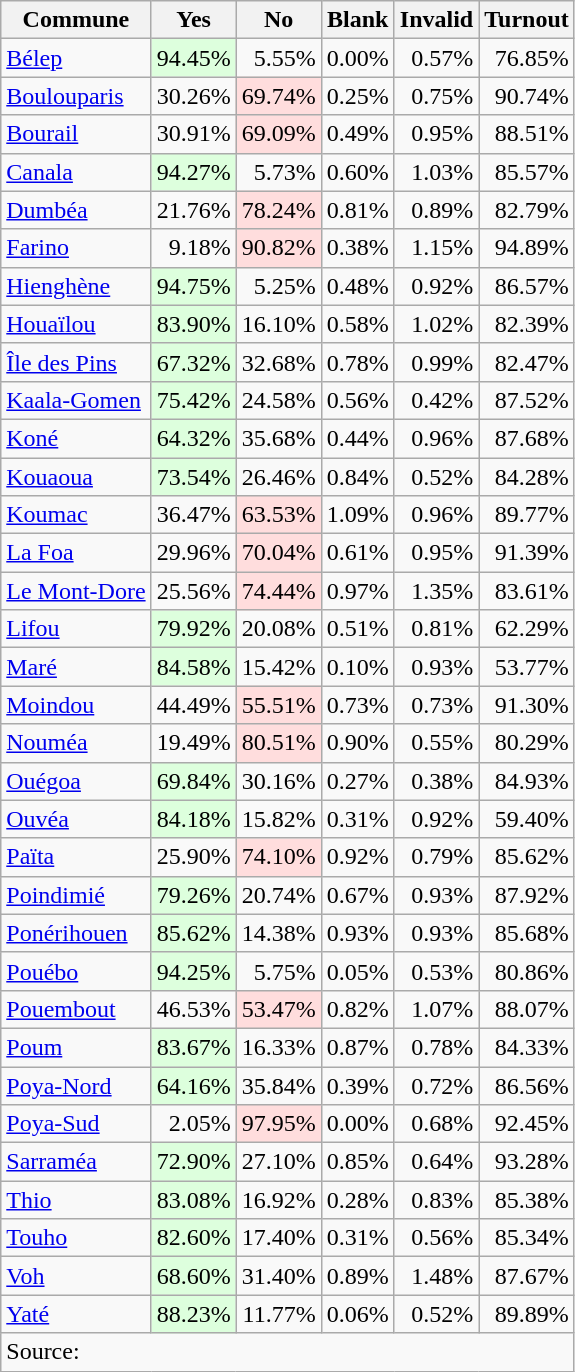<table class="wikitable sortable centre" style=text-align:right>
<tr>
<th>Commune</th>
<th>Yes</th>
<th>No</th>
<th>Blank</th>
<th>Invalid</th>
<th>Turnout</th>
</tr>
<tr>
<td align=left><a href='#'>Bélep</a></td>
<td bgcolor=#DDFFDD>94.45%</td>
<td>5.55%</td>
<td>0.00%</td>
<td>0.57%</td>
<td>76.85%</td>
</tr>
<tr>
<td align=left><a href='#'>Boulouparis</a></td>
<td>30.26%</td>
<td bgcolor=#FFDDDD>69.74%</td>
<td>0.25%</td>
<td>0.75%</td>
<td>90.74%</td>
</tr>
<tr>
<td align=left><a href='#'>Bourail</a></td>
<td>30.91%</td>
<td bgcolor=#FFDDDD>69.09%</td>
<td>0.49%</td>
<td>0.95%</td>
<td>88.51%</td>
</tr>
<tr>
<td align=left><a href='#'>Canala</a></td>
<td bgcolor=#DDFFDD>94.27%</td>
<td>5.73%</td>
<td>0.60%</td>
<td>1.03%</td>
<td>85.57%</td>
</tr>
<tr>
<td align=left><a href='#'>Dumbéa</a></td>
<td>21.76%</td>
<td bgcolor=#FFDDDD>78.24%</td>
<td>0.81%</td>
<td>0.89%</td>
<td>82.79%</td>
</tr>
<tr>
<td align=left><a href='#'>Farino</a></td>
<td>9.18%</td>
<td bgcolor=#FFDDDD>90.82%</td>
<td>0.38%</td>
<td>1.15%</td>
<td>94.89%</td>
</tr>
<tr>
<td align=left><a href='#'>Hienghène</a></td>
<td bgcolor=#DDFFDD>94.75%</td>
<td>5.25%</td>
<td>0.48%</td>
<td>0.92%</td>
<td>86.57%</td>
</tr>
<tr>
<td align=left><a href='#'>Houaïlou</a></td>
<td bgcolor=#DDFFDD>83.90%</td>
<td>16.10%</td>
<td>0.58%</td>
<td>1.02%</td>
<td>82.39%</td>
</tr>
<tr>
<td align=left><a href='#'>Île des Pins</a></td>
<td bgcolor=#DDFFDD>67.32%</td>
<td>32.68%</td>
<td>0.78%</td>
<td>0.99%</td>
<td>82.47%</td>
</tr>
<tr>
<td align=left><a href='#'>Kaala-Gomen</a></td>
<td bgcolor=#DDFFDD>75.42%</td>
<td>24.58%</td>
<td>0.56%</td>
<td>0.42%</td>
<td>87.52%</td>
</tr>
<tr>
<td align=left><a href='#'>Koné</a></td>
<td bgcolor=#DDFFDD>64.32%</td>
<td>35.68%</td>
<td>0.44%</td>
<td>0.96%</td>
<td>87.68%</td>
</tr>
<tr>
<td align=left><a href='#'>Kouaoua</a></td>
<td bgcolor=#DDFFDD>73.54%</td>
<td>26.46%</td>
<td>0.84%</td>
<td>0.52%</td>
<td>84.28%</td>
</tr>
<tr>
<td align=left><a href='#'>Koumac</a></td>
<td>36.47%</td>
<td bgcolor=#FFDDDD>63.53%</td>
<td>1.09%</td>
<td>0.96%</td>
<td>89.77%</td>
</tr>
<tr>
<td align=left><a href='#'>La Foa</a></td>
<td>29.96%</td>
<td bgcolor=#FFDDDD>70.04%</td>
<td>0.61%</td>
<td>0.95%</td>
<td>91.39%</td>
</tr>
<tr>
<td align=left><a href='#'>Le Mont-Dore</a></td>
<td>25.56%</td>
<td bgcolor=#FFDDDD>74.44%</td>
<td>0.97%</td>
<td>1.35%</td>
<td>83.61%</td>
</tr>
<tr>
<td align=left><a href='#'>Lifou</a></td>
<td bgcolor=#DDFFDD>79.92%</td>
<td>20.08%</td>
<td>0.51%</td>
<td>0.81%</td>
<td>62.29%</td>
</tr>
<tr>
<td align=left><a href='#'>Maré</a></td>
<td bgcolor=#DDFFDD>84.58%</td>
<td>15.42%</td>
<td>0.10%</td>
<td>0.93%</td>
<td>53.77%</td>
</tr>
<tr>
<td align=left><a href='#'>Moindou</a></td>
<td>44.49%</td>
<td bgcolor=#FFDDDD>55.51%</td>
<td>0.73%</td>
<td>0.73%</td>
<td>91.30%</td>
</tr>
<tr>
<td align=left><a href='#'>Nouméa</a></td>
<td>19.49%</td>
<td bgcolor=#FFDDDD>80.51%</td>
<td>0.90%</td>
<td>0.55%</td>
<td>80.29%</td>
</tr>
<tr>
<td align=left><a href='#'>Ouégoa</a></td>
<td bgcolor=#DDFFDD>69.84%</td>
<td>30.16%</td>
<td>0.27%</td>
<td>0.38%</td>
<td>84.93%</td>
</tr>
<tr>
<td align=left><a href='#'>Ouvéa</a></td>
<td bgcolor=#DDFFDD>84.18%</td>
<td>15.82%</td>
<td>0.31%</td>
<td>0.92%</td>
<td>59.40%</td>
</tr>
<tr>
<td align=left><a href='#'>Païta</a></td>
<td>25.90%</td>
<td bgcolor=#FFDDDD>74.10%</td>
<td>0.92%</td>
<td>0.79%</td>
<td>85.62%</td>
</tr>
<tr>
<td align=left><a href='#'>Poindimié</a></td>
<td bgcolor=#DDFFDD>79.26%</td>
<td>20.74%</td>
<td>0.67%</td>
<td>0.93%</td>
<td>87.92%</td>
</tr>
<tr>
<td align=left><a href='#'>Ponérihouen</a></td>
<td bgcolor=#DDFFDD>85.62%</td>
<td>14.38%</td>
<td>0.93%</td>
<td>0.93%</td>
<td>85.68%</td>
</tr>
<tr>
<td align=left><a href='#'>Pouébo</a></td>
<td bgcolor=#DDFFDD>94.25%</td>
<td>5.75%</td>
<td>0.05%</td>
<td>0.53%</td>
<td>80.86%</td>
</tr>
<tr>
<td align=left><a href='#'>Pouembout</a></td>
<td>46.53%</td>
<td bgcolor=#FFDDDD>53.47%</td>
<td>0.82%</td>
<td>1.07%</td>
<td>88.07%</td>
</tr>
<tr>
<td align=left><a href='#'>Poum</a></td>
<td bgcolor=#DDFFDD>83.67%</td>
<td>16.33%</td>
<td>0.87%</td>
<td>0.78%</td>
<td>84.33%</td>
</tr>
<tr>
<td align=left><a href='#'>Poya-Nord</a></td>
<td bgcolor=#DDFFDD>64.16%</td>
<td>35.84%</td>
<td>0.39%</td>
<td>0.72%</td>
<td>86.56%</td>
</tr>
<tr>
<td align=left><a href='#'>Poya-Sud</a></td>
<td>2.05%</td>
<td bgcolor=#FFDDDD>97.95%</td>
<td>0.00%</td>
<td>0.68%</td>
<td>92.45%</td>
</tr>
<tr>
<td align=left><a href='#'>Sarraméa</a></td>
<td bgcolor=#DDFFDD>72.90%</td>
<td>27.10%</td>
<td>0.85%</td>
<td>0.64%</td>
<td>93.28%</td>
</tr>
<tr>
<td align=left><a href='#'>Thio</a></td>
<td bgcolor=#DDFFDD>83.08%</td>
<td>16.92%</td>
<td>0.28%</td>
<td>0.83%</td>
<td>85.38%</td>
</tr>
<tr>
<td align=left><a href='#'>Touho</a></td>
<td bgcolor=#DDFFDD>82.60%</td>
<td>17.40%</td>
<td>0.31%</td>
<td>0.56%</td>
<td>85.34%</td>
</tr>
<tr>
<td align=left><a href='#'>Voh</a></td>
<td bgcolor=#DDFFDD>68.60%</td>
<td>31.40%</td>
<td>0.89%</td>
<td>1.48%</td>
<td>87.67%</td>
</tr>
<tr>
<td align=left><a href='#'>Yaté</a></td>
<td bgcolor=#DDFFDD>88.23%</td>
<td>11.77%</td>
<td>0.06%</td>
<td>0.52%</td>
<td>89.89%</td>
</tr>
<tr>
<td align=left colspan=6>Source: </td>
</tr>
</table>
